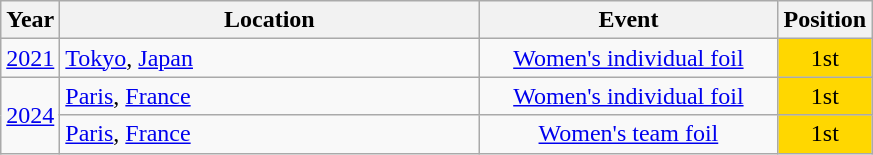<table class="wikitable" style="text-align:center;">
<tr>
<th>Year</th>
<th style="width:17em">Location</th>
<th style="width:12em">Event</th>
<th>Position</th>
</tr>
<tr>
<td><a href='#'>2021</a></td>
<td rowspan="1" align="left"> <a href='#'>Tokyo</a>, <a href='#'>Japan</a></td>
<td><a href='#'>Women's individual foil</a></td>
<td bgcolor="gold">1st</td>
</tr>
<tr>
<td rowspan="2"><a href='#'>2024</a></td>
<td rowspan="1" align="left"> <a href='#'>Paris</a>, <a href='#'>France</a></td>
<td><a href='#'>Women's individual foil</a></td>
<td bgcolor="gold">1st</td>
</tr>
<tr>
<td rowspan="1" align="left"> <a href='#'>Paris</a>, <a href='#'>France</a></td>
<td><a href='#'>Women's team foil</a></td>
<td bgcolor="gold">1st</td>
</tr>
</table>
